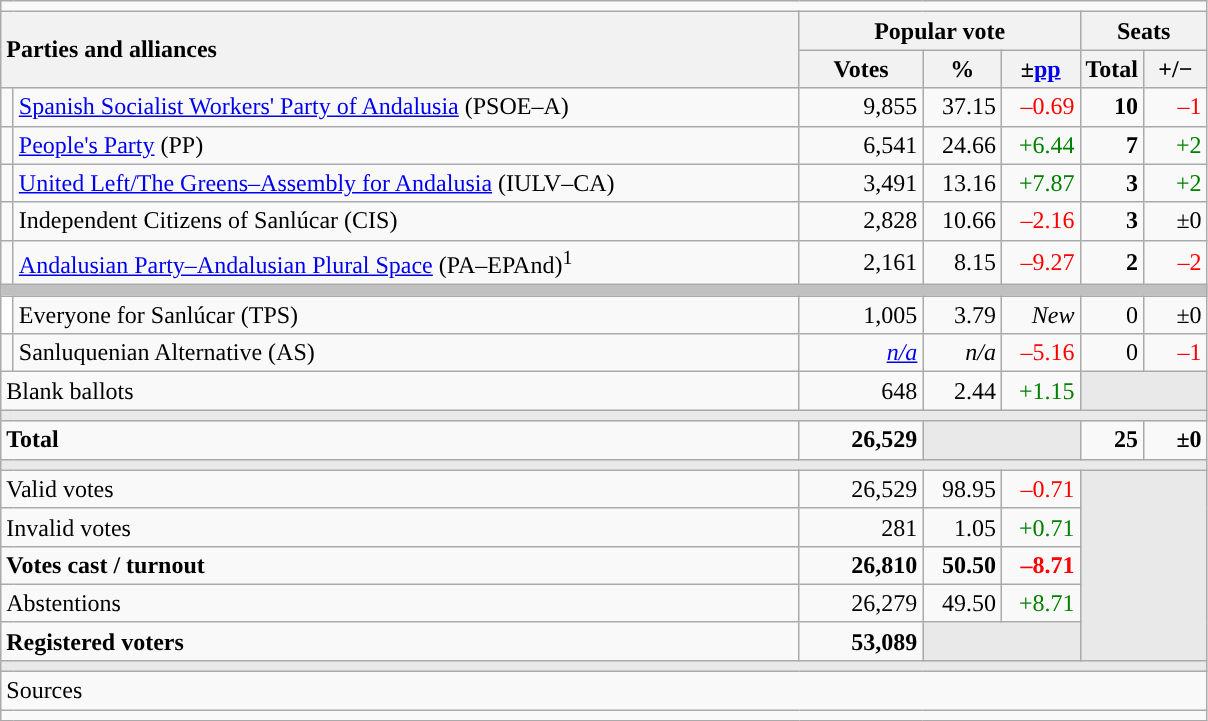<table class="wikitable" style="text-align:right;">
<tr>
<td colspan="7"></td>
</tr>
<tr>
<th style="text-align:left;" rowspan="2" colspan="2" width="525">Parties and alliances</th>
<th colspan="3">Popular vote</th>
<th colspan="2">Seats</th>
</tr>
<tr>
<th width="75">Votes</th>
<th width="45">%</th>
<th width="45">±<a href='#'>pp</a></th>
<th width="35">Total</th>
<th width="35">+/−</th>
</tr>
<tr>
<td width="1" style="color:inherit;background:"></td>
<td align="left"><a href='#'>Spanish Socialist Workers' Party of Andalusia</a> (PSOE–A)</td>
<td>9,855</td>
<td>37.15</td>
<td style="color:red;">–0.69</td>
<td><strong>10</strong></td>
<td style="color:red;">–1</td>
</tr>
<tr>
<td style="color:inherit;background:"></td>
<td align="left"><a href='#'>People's Party</a> (PP)</td>
<td>6,541</td>
<td>24.66</td>
<td style="color:green;">+6.44</td>
<td><strong>7</strong></td>
<td style="color:green;">+2</td>
</tr>
<tr>
<td style="color:inherit;background:"></td>
<td align="left"><a href='#'>United Left/The Greens–Assembly for Andalusia</a> (IULV–CA)</td>
<td>3,491</td>
<td>13.16</td>
<td style="color:green;">+7.87</td>
<td><strong>3</strong></td>
<td style="color:green;">+2</td>
</tr>
<tr>
<td style="color:inherit;background:"></td>
<td align="left">Independent Citizens of Sanlúcar (CIS)</td>
<td>2,828</td>
<td>10.66</td>
<td style="color:red;">–2.16</td>
<td><strong>3</strong></td>
<td>±0</td>
</tr>
<tr>
<td style="color:inherit;background:"></td>
<td align="left"><a href='#'>Andalusian Party–Andalusian Plural Space</a> (PA–EPAnd)<sup>1</sup></td>
<td>2,161</td>
<td>8.15</td>
<td style="color:red;">–9.27</td>
<td><strong>2</strong></td>
<td style="color:red;">–2</td>
</tr>
<tr>
<td colspan="7" bgcolor="#C0C0C0"></td>
</tr>
<tr>
<td bgcolor="white"></td>
<td align="left">Everyone for Sanlúcar (TPS)</td>
<td>1,005</td>
<td>3.79</td>
<td><em>New</em></td>
<td>0</td>
<td>±0</td>
</tr>
<tr>
<td style="color:inherit;background:"></td>
<td align="left">Sanluquenian Alternative (AS)</td>
<td><em><a href='#'>n/a</a></em></td>
<td><em>n/a</em></td>
<td style="color:red;">–5.16</td>
<td>0</td>
<td style="color:red;">–1</td>
</tr>
<tr>
<td align="left" colspan="2">Blank ballots</td>
<td>648</td>
<td>2.44</td>
<td style="color:green;">+1.15</td>
<td bgcolor="#E9E9E9" colspan="2"></td>
</tr>
<tr>
<td colspan="7" bgcolor="#E9E9E9"></td>
</tr>
<tr style="font-weight:bold;">
<td align="left" colspan="2">Total</td>
<td>26,529</td>
<td bgcolor="#E9E9E9" colspan="2"></td>
<td>25</td>
<td>±0</td>
</tr>
<tr>
<td colspan="7" bgcolor="#E9E9E9"></td>
</tr>
<tr>
<td align="left" colspan="2">Valid votes</td>
<td>26,529</td>
<td>98.95</td>
<td style="color:red;">–0.71</td>
<td bgcolor="#E9E9E9" colspan="2" rowspan="5"></td>
</tr>
<tr>
<td align="left" colspan="2">Invalid votes</td>
<td>281</td>
<td>1.05</td>
<td style="color:green;">+0.71</td>
</tr>
<tr style="font-weight:bold;">
<td align="left" colspan="2">Votes cast / turnout</td>
<td>26,810</td>
<td>50.50</td>
<td style="color:red;">–8.71</td>
</tr>
<tr>
<td align="left" colspan="2">Abstentions</td>
<td>26,279</td>
<td>49.50</td>
<td style="color:green;">+8.71</td>
</tr>
<tr style="font-weight:bold;">
<td align="left" colspan="2">Registered voters</td>
<td>53,089</td>
<td bgcolor="#E9E9E9" colspan="2"></td>
</tr>
<tr>
<td colspan="7" bgcolor="#E9E9E9"></td>
</tr>
<tr>
<td align="left" colspan="7">Sources</td>
</tr>
<tr>
<td colspan="7" style="text-align:left; max-width:790px;"></td>
</tr>
</table>
